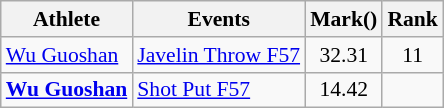<table class=wikitable style="text-align: center; font-size:90%">
<tr>
<th>Athlete</th>
<th>Events</th>
<th>Mark()</th>
<th>Rank</th>
</tr>
<tr>
<td align=left><a href='#'>Wu Guoshan</a></td>
<td align=left><a href='#'>Javelin Throw F57</a></td>
<td>32.31</td>
<td>11</td>
</tr>
<tr>
<td align=left><strong><a href='#'>Wu Guoshan</a></strong></td>
<td align=left><a href='#'>Shot Put F57</a></td>
<td>14.42</td>
<td></td>
</tr>
</table>
